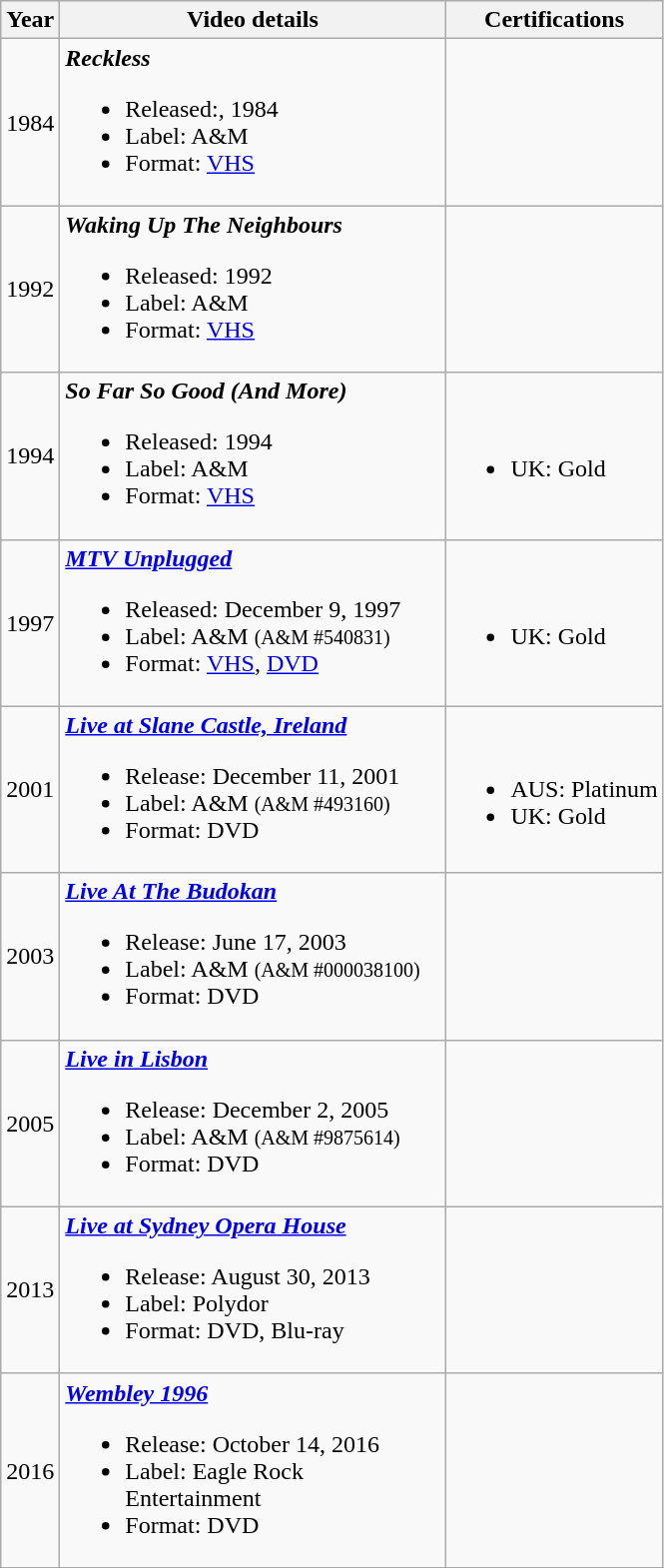<table class="wikitable">
<tr>
<th>Year</th>
<th width="250">Video details</th>
<th>Certifications</th>
</tr>
<tr>
<td>1984</td>
<td align="left"><strong><em>Reckless</em></strong><br><ul><li>Released:, 1984</li><li>Label: A&M</li><li>Format: <a href='#'>VHS</a></li></ul></td>
<td align=left></td>
</tr>
<tr>
<td>1992</td>
<td align="left"><strong><em>Waking Up The Neighbours</em></strong><br><ul><li>Released: 1992</li><li>Label: A&M</li><li>Format: <a href='#'>VHS</a></li></ul></td>
<td align=left></td>
</tr>
<tr>
<td>1994</td>
<td align="left"><strong><em>So Far So Good (And More)</em></strong><br><ul><li>Released: 1994</li><li>Label: A&M</li><li>Format: <a href='#'>VHS</a></li></ul></td>
<td align=left><br><ul><li>UK: Gold</li></ul></td>
</tr>
<tr>
<td>1997</td>
<td align="left"><strong><em><a href='#'>MTV Unplugged</a></em></strong><br><ul><li>Released: December 9, 1997</li><li>Label: A&M <small>(A&M #540831)</small></li><li>Format: <a href='#'>VHS</a>, <a href='#'>DVD</a></li></ul></td>
<td align=left><br><ul><li>UK: Gold</li></ul></td>
</tr>
<tr>
<td>2001</td>
<td align="left"><strong><em><a href='#'>Live at Slane Castle, Ireland</a></em></strong><br><ul><li>Release: December 11, 2001</li><li>Label: A&M <small>(A&M #493160)</small></li><li>Format: DVD</li></ul></td>
<td align=left><br><ul><li>AUS: Platinum</li><li>UK: Gold</li></ul></td>
</tr>
<tr>
<td>2003</td>
<td align="left"><strong><em><a href='#'>Live At The Budokan</a></em></strong><br><ul><li>Release: June 17, 2003</li><li>Label: A&M <small>(A&M #000038100)</small></li><li>Format: DVD</li></ul></td>
<td align=left></td>
</tr>
<tr>
<td>2005</td>
<td align="left"><strong><em><a href='#'>Live in Lisbon</a></em></strong><br><ul><li>Release: December 2, 2005</li><li>Label: A&M <small>(A&M #9875614)</small></li><li>Format: DVD</li></ul></td>
<td align=left></td>
</tr>
<tr>
<td>2013</td>
<td align="left"><strong><em><a href='#'>Live at Sydney Opera House</a></em></strong><br><ul><li>Release: August 30, 2013</li><li>Label: Polydor</li><li>Format: DVD, Blu-ray</li></ul></td>
<td align=left></td>
</tr>
<tr>
<td>2016</td>
<td align="left"><strong><em><a href='#'>Wembley 1996</a></em></strong><br><ul><li>Release: October 14, 2016</li><li>Label: Eagle Rock Entertainment</li><li>Format: DVD</li></ul></td>
<td align=left></td>
</tr>
</table>
